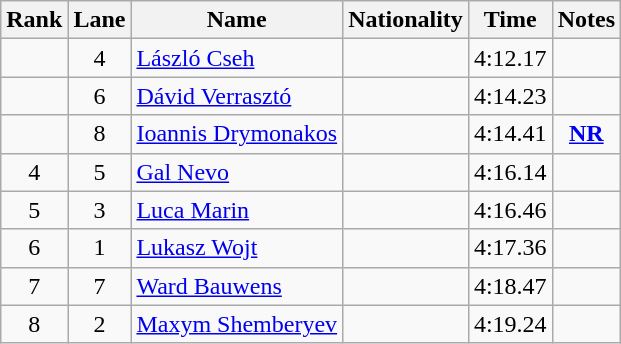<table class="wikitable sortable" style="text-align:center">
<tr>
<th>Rank</th>
<th>Lane</th>
<th>Name</th>
<th>Nationality</th>
<th>Time</th>
<th>Notes</th>
</tr>
<tr>
<td></td>
<td>4</td>
<td align=left><a href='#'>László Cseh</a></td>
<td align=left></td>
<td>4:12.17</td>
<td></td>
</tr>
<tr>
<td></td>
<td>6</td>
<td align=left><a href='#'>Dávid Verrasztó</a></td>
<td align=left></td>
<td>4:14.23</td>
<td></td>
</tr>
<tr>
<td></td>
<td>8</td>
<td align=left><a href='#'>Ioannis Drymonakos</a></td>
<td align=left></td>
<td>4:14.41</td>
<td><strong><a href='#'>NR</a></strong></td>
</tr>
<tr>
<td>4</td>
<td>5</td>
<td align=left><a href='#'>Gal Nevo</a></td>
<td align=left></td>
<td>4:16.14</td>
<td></td>
</tr>
<tr>
<td>5</td>
<td>3</td>
<td align=left><a href='#'>Luca Marin</a></td>
<td align=left></td>
<td>4:16.46</td>
<td></td>
</tr>
<tr>
<td>6</td>
<td>1</td>
<td align=left><a href='#'>Lukasz Wojt</a></td>
<td align=left></td>
<td>4:17.36</td>
<td></td>
</tr>
<tr>
<td>7</td>
<td>7</td>
<td align=left><a href='#'>Ward Bauwens</a></td>
<td align=left></td>
<td>4:18.47</td>
<td></td>
</tr>
<tr>
<td>8</td>
<td>2</td>
<td align=left><a href='#'>Maxym Shemberyev</a></td>
<td align=left></td>
<td>4:19.24</td>
<td></td>
</tr>
</table>
